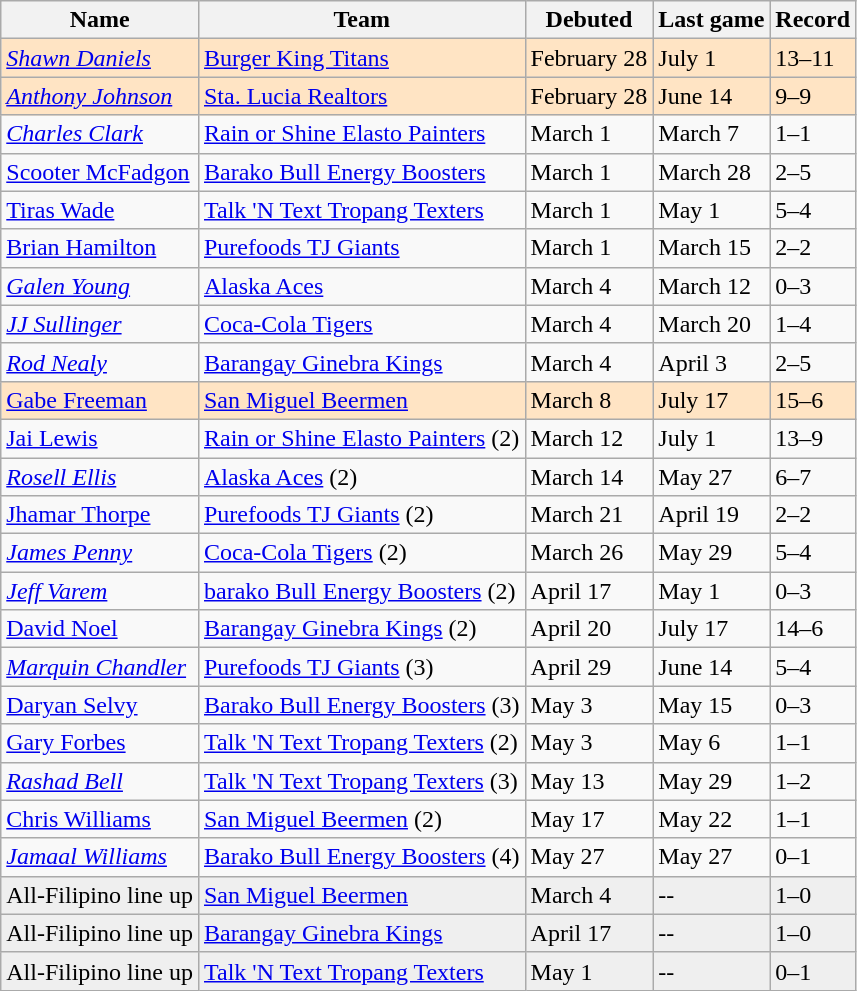<table class="wikitable">
<tr>
<th>Name</th>
<th>Team</th>
<th>Debuted</th>
<th>Last game</th>
<th>Record</th>
</tr>
<tr bgcolor=#FFE4C4>
<td> <em><a href='#'>Shawn Daniels</a></em></td>
<td><a href='#'>Burger King Titans</a></td>
<td>February 28</td>
<td>July 1</td>
<td>13–11</td>
</tr>
<tr bgcolor=#FFE4C4>
<td> <em><a href='#'>Anthony Johnson</a></em></td>
<td><a href='#'>Sta. Lucia Realtors</a></td>
<td>February 28</td>
<td>June 14</td>
<td>9–9</td>
</tr>
<tr>
<td> <em><a href='#'>Charles Clark</a></em></td>
<td><a href='#'>Rain or Shine Elasto Painters</a></td>
<td>March 1</td>
<td>March 7</td>
<td>1–1</td>
</tr>
<tr>
<td> <a href='#'>Scooter McFadgon</a></td>
<td><a href='#'>Barako Bull Energy Boosters</a></td>
<td>March 1</td>
<td>March 28</td>
<td>2–5</td>
</tr>
<tr>
<td> <a href='#'>Tiras Wade</a></td>
<td><a href='#'>Talk 'N Text Tropang Texters</a></td>
<td>March 1</td>
<td>May 1</td>
<td>5–4</td>
</tr>
<tr>
<td> <a href='#'>Brian Hamilton</a></td>
<td><a href='#'>Purefoods TJ Giants</a></td>
<td>March 1</td>
<td>March 15</td>
<td>2–2</td>
</tr>
<tr>
<td> <em><a href='#'>Galen Young</a></em></td>
<td><a href='#'>Alaska Aces</a></td>
<td>March 4</td>
<td>March 12</td>
<td>0–3</td>
</tr>
<tr>
<td> <em><a href='#'>JJ Sullinger</a></em></td>
<td><a href='#'>Coca-Cola Tigers</a></td>
<td>March 4</td>
<td>March 20</td>
<td>1–4</td>
</tr>
<tr>
<td> <em><a href='#'>Rod Nealy</a></em></td>
<td><a href='#'>Barangay Ginebra Kings</a></td>
<td>March 4</td>
<td>April 3</td>
<td>2–5</td>
</tr>
<tr bgcolor=#FFE4C4>
<td> <a href='#'>Gabe Freeman</a></td>
<td><a href='#'>San Miguel Beermen</a></td>
<td>March 8</td>
<td>July 17</td>
<td>15–6</td>
</tr>
<tr>
<td> <a href='#'>Jai Lewis</a></td>
<td><a href='#'>Rain or Shine Elasto Painters</a> (2)</td>
<td>March 12</td>
<td>July 1</td>
<td>13–9</td>
</tr>
<tr>
<td> <em><a href='#'>Rosell Ellis</a></em></td>
<td><a href='#'>Alaska Aces</a> (2)</td>
<td>March 14</td>
<td>May 27</td>
<td>6–7</td>
</tr>
<tr>
<td> <a href='#'>Jhamar Thorpe</a></td>
<td><a href='#'>Purefoods TJ Giants</a> (2)</td>
<td>March 21</td>
<td>April 19</td>
<td>2–2</td>
</tr>
<tr>
<td> <em><a href='#'>James Penny</a></em></td>
<td><a href='#'>Coca-Cola Tigers</a> (2)</td>
<td>March 26</td>
<td>May 29</td>
<td>5–4</td>
</tr>
<tr>
<td> <em><a href='#'>Jeff Varem</a></em></td>
<td><a href='#'>barako Bull Energy Boosters</a> (2)</td>
<td>April 17</td>
<td>May 1</td>
<td>0–3</td>
</tr>
<tr>
<td> <a href='#'>David Noel</a></td>
<td><a href='#'>Barangay Ginebra Kings</a> (2)</td>
<td>April 20</td>
<td>July 17</td>
<td>14–6</td>
</tr>
<tr>
<td> <em><a href='#'>Marquin Chandler</a></em></td>
<td><a href='#'>Purefoods TJ Giants</a> (3)</td>
<td>April 29</td>
<td>June 14</td>
<td>5–4</td>
</tr>
<tr>
<td> <a href='#'>Daryan Selvy</a></td>
<td><a href='#'>Barako Bull Energy Boosters</a> (3)</td>
<td>May 3</td>
<td>May 15</td>
<td>0–3</td>
</tr>
<tr>
<td> <a href='#'>Gary Forbes</a></td>
<td><a href='#'>Talk 'N Text Tropang Texters</a> (2)</td>
<td>May 3</td>
<td>May 6</td>
<td>1–1</td>
</tr>
<tr>
<td> <em><a href='#'>Rashad Bell</a></em></td>
<td><a href='#'>Talk 'N Text Tropang Texters</a> (3)</td>
<td>May 13</td>
<td>May 29</td>
<td>1–2</td>
</tr>
<tr>
<td> <a href='#'>Chris Williams</a></td>
<td><a href='#'>San Miguel Beermen</a> (2)</td>
<td>May 17</td>
<td>May 22</td>
<td>1–1</td>
</tr>
<tr>
<td> <em><a href='#'>Jamaal Williams</a></em></td>
<td><a href='#'>Barako Bull Energy Boosters</a> (4)</td>
<td>May 27</td>
<td>May 27</td>
<td>0–1</td>
</tr>
<tr bgcolor=#efefef>
<td>All-Filipino line up</td>
<td><a href='#'>San Miguel Beermen</a></td>
<td>March 4</td>
<td>--</td>
<td>1–0</td>
</tr>
<tr bgcolor=#efefef>
<td>All-Filipino line up</td>
<td><a href='#'>Barangay Ginebra Kings</a></td>
<td>April 17</td>
<td>--</td>
<td>1–0</td>
</tr>
<tr bgcolor=#efefef>
<td>All-Filipino line up</td>
<td><a href='#'>Talk 'N Text Tropang Texters</a></td>
<td>May 1</td>
<td>--</td>
<td>0–1</td>
</tr>
</table>
